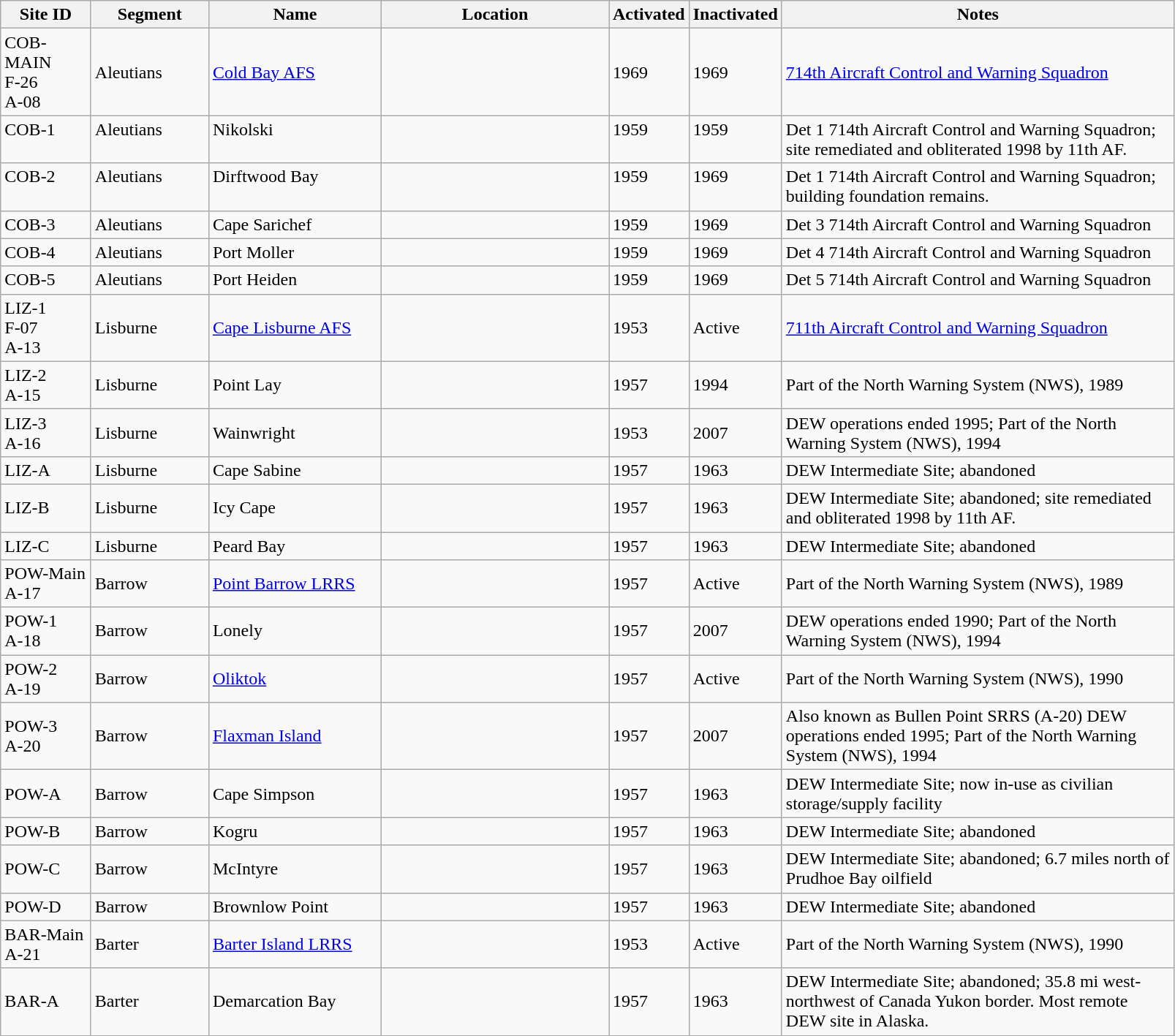<table class="wikitable sortable">
<tr>
<th scope="col" width="75">Site ID</th>
<th scope="col" width="100">Segment</th>
<th scope="col" width="150">Name</th>
<th scope="col" width="200">Location</th>
<th scope="col" width="50">Activated</th>
<th scope="col" width="50">Inactivated</th>
<th scope="col" width="350">Notes</th>
</tr>
<tr>
<td>COB-MAIN<br>F-26<br>A-08</td>
<td>Aleutians</td>
<td><a href='#'>Cold Bay AFS</a></td>
<td></td>
<td>1969</td>
<td>1969</td>
<td><a href='#'>714th Aircraft Control and Warning Squadron</a></td>
</tr>
<tr valign="top">
<td>COB-1</td>
<td>Aleutians</td>
<td>Nikolski</td>
<td></td>
<td>1959</td>
<td>1959</td>
<td>Det 1 714th Aircraft Control and Warning Squadron; site remediated and obliterated 1998 by 11th AF.</td>
</tr>
<tr valign="top">
<td>COB-2</td>
<td>Aleutians</td>
<td>Dirftwood Bay</td>
<td></td>
<td>1959</td>
<td>1969</td>
<td>Det 1 714th Aircraft Control and Warning Squadron; building foundation remains.</td>
</tr>
<tr valign="top">
<td>COB-3</td>
<td>Aleutians</td>
<td>Cape Sarichef</td>
<td></td>
<td>1959</td>
<td>1969</td>
<td>Det 3 714th Aircraft Control and Warning Squadron</td>
</tr>
<tr valign="top">
<td>COB-4</td>
<td>Aleutians</td>
<td>Port Moller</td>
<td></td>
<td>1959</td>
<td>1969</td>
<td>Det 4 714th Aircraft Control and Warning Squadron</td>
</tr>
<tr valign="top">
<td>COB-5</td>
<td>Aleutians</td>
<td>Port Heiden</td>
<td></td>
<td>1959</td>
<td>1969</td>
<td>Det 5 714th Aircraft Control and Warning Squadron</td>
</tr>
<tr>
<td>LIZ-1<br>F-07<br>A-13</td>
<td>Lisburne</td>
<td><a href='#'>Cape Lisburne AFS</a></td>
<td></td>
<td>1953</td>
<td>Active</td>
<td><a href='#'>711th Aircraft Control and Warning Squadron</a></td>
</tr>
<tr>
<td>LIZ-2<br>A-15</td>
<td>Lisburne</td>
<td>Point Lay</td>
<td></td>
<td>1957</td>
<td>1994</td>
<td>Part of the North Warning System (NWS), 1989</td>
</tr>
<tr>
<td>LIZ-3<br>A-16</td>
<td>Lisburne</td>
<td>Wainwright</td>
<td></td>
<td>1953</td>
<td>2007</td>
<td>DEW operations ended 1995; Part of the North Warning System (NWS), 1994</td>
</tr>
<tr>
<td>LIZ-A</td>
<td>Lisburne</td>
<td>Cape Sabine</td>
<td></td>
<td>1957</td>
<td>1963</td>
<td>DEW Intermediate Site; abandoned</td>
</tr>
<tr>
<td>LIZ-B</td>
<td>Lisburne</td>
<td>Icy Cape</td>
<td></td>
<td>1957</td>
<td>1963</td>
<td>DEW Intermediate Site; abandoned; site remediated and obliterated 1998 by 11th AF.</td>
</tr>
<tr>
<td>LIZ-C</td>
<td>Lisburne</td>
<td>Peard Bay</td>
<td></td>
<td>1957</td>
<td>1963</td>
<td>DEW Intermediate Site; abandoned</td>
</tr>
<tr>
<td>POW-Main<br>A-17</td>
<td>Barrow</td>
<td><a href='#'>Point Barrow LRRS</a></td>
<td></td>
<td>1957</td>
<td>Active</td>
<td>Part of the North Warning System (NWS), 1989</td>
</tr>
<tr>
<td>POW-1<br>A-18</td>
<td>Barrow</td>
<td>Lonely</td>
<td></td>
<td>1957</td>
<td>2007</td>
<td>DEW operations ended 1990; Part of the North Warning System (NWS), 1994</td>
</tr>
<tr>
<td>POW-2<br>A-19</td>
<td>Barrow</td>
<td><a href='#'>Oliktok</a></td>
<td></td>
<td>1957</td>
<td>Active</td>
<td>Part of the North Warning System (NWS), 1990</td>
</tr>
<tr>
<td>POW-3<br>A-20</td>
<td>Barrow</td>
<td><a href='#'>Flaxman Island</a></td>
<td></td>
<td>1957</td>
<td>2007</td>
<td>Also known as Bullen Point SRRS (A-20) DEW operations ended 1995; Part of the North Warning System (NWS), 1994</td>
</tr>
<tr>
<td>POW-A</td>
<td>Barrow</td>
<td>Cape Simpson</td>
<td></td>
<td>1957</td>
<td>1963</td>
<td>DEW Intermediate Site; now in-use as civilian storage/supply facility</td>
</tr>
<tr>
<td>POW-B</td>
<td>Barrow</td>
<td>Kogru</td>
<td></td>
<td>1957</td>
<td>1963</td>
<td>DEW Intermediate Site; abandoned</td>
</tr>
<tr>
<td>POW-C</td>
<td>Barrow</td>
<td>McIntyre</td>
<td></td>
<td>1957</td>
<td>1963</td>
<td>DEW Intermediate Site; abandoned; 6.7 miles north of Prudhoe Bay oilfield</td>
</tr>
<tr>
<td>POW-D</td>
<td>Barrow</td>
<td>Brownlow Point</td>
<td></td>
<td>1957</td>
<td>1963</td>
<td>DEW Intermediate Site; abandoned</td>
</tr>
<tr>
<td>BAR-Main<br>A-21</td>
<td>Barter</td>
<td><a href='#'>Barter Island LRRS</a></td>
<td></td>
<td>1953</td>
<td>Active</td>
<td>Part of the North Warning System (NWS), 1990</td>
</tr>
<tr>
<td>BAR-A</td>
<td>Barter</td>
<td>Demarcation Bay</td>
<td></td>
<td>1957</td>
<td>1963</td>
<td>DEW Intermediate Site; abandoned; 35.8 mi west-northwest of Canada Yukon border.  Most remote DEW site in Alaska.</td>
</tr>
<tr>
</tr>
</table>
